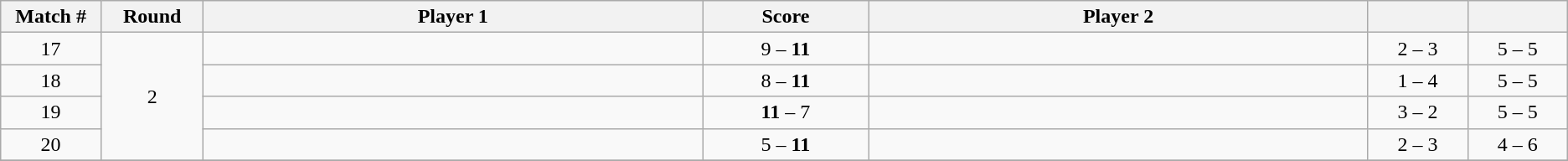<table class="wikitable">
<tr>
<th width="2%">Match #</th>
<th width="2%">Round</th>
<th width="15%">Player 1</th>
<th width="5%">Score</th>
<th width="15%">Player 2</th>
<th width="3%"></th>
<th width="3%"></th>
</tr>
<tr style=text-align:center;"background:#;">
<td>17</td>
<td rowspan=4>2</td>
<td></td>
<td>9 – <strong>11</strong></td>
<td></td>
<td>2 – 3</td>
<td>5 – 5</td>
</tr>
<tr style=text-align:center;"background:#;">
<td>18</td>
<td></td>
<td>8 – <strong>11</strong></td>
<td></td>
<td>1 – 4</td>
<td>5 – 5</td>
</tr>
<tr style=text-align:center;"background:#;">
<td>19</td>
<td></td>
<td><strong>11</strong> – 7</td>
<td></td>
<td>3 – 2</td>
<td>5 – 5</td>
</tr>
<tr style=text-align:center;"background:#;">
<td>20</td>
<td></td>
<td>5 – <strong>11</strong></td>
<td></td>
<td>2 – 3</td>
<td>4 – 6</td>
</tr>
<tr style=text-align:center;"background:#;">
</tr>
</table>
